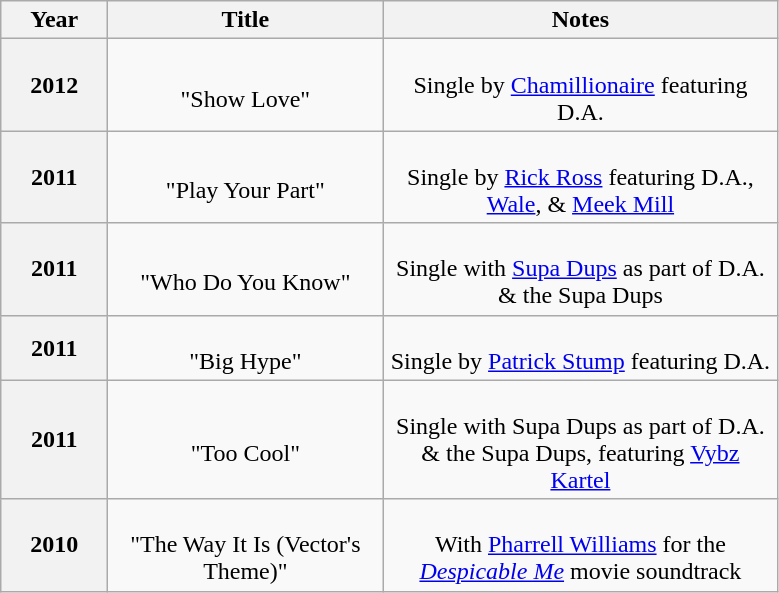<table class="wikitable plainrowheaders" style="text-align:center;">
<tr>
<th scope="col" style="width:4em;">Year</th>
<th scope="col" style="width:11em;">Title</th>
<th scope="col" style="width:16em;">Notes</th>
</tr>
<tr>
<th scope="row">2012</th>
<td><br>"Show Love"</td>
<td><br>Single by <a href='#'>Chamillionaire</a> featuring D.A.</td>
</tr>
<tr>
<th scope="row">2011</th>
<td><br>"Play Your Part"</td>
<td><br>Single by <a href='#'>Rick Ross</a> featuring D.A., <a href='#'>Wale</a>, & <a href='#'>Meek Mill</a></td>
</tr>
<tr>
<th scope="row">2011</th>
<td><br>"Who Do You Know"</td>
<td><br>Single with <a href='#'>Supa Dups</a> as part of D.A. & the Supa Dups</td>
</tr>
<tr>
<th scope="row">2011</th>
<td><br>"Big Hype"</td>
<td><br>Single by <a href='#'>Patrick Stump</a> featuring D.A.</td>
</tr>
<tr>
<th scope="row">2011</th>
<td><br>"Too Cool"</td>
<td><br>Single with Supa Dups as part of D.A. & the Supa Dups, featuring <a href='#'>Vybz Kartel</a></td>
</tr>
<tr>
<th scope="row">2010</th>
<td><br>"The Way It Is (Vector's Theme)"</td>
<td><br>With <a href='#'>Pharrell Williams</a> for the <em><a href='#'>Despicable Me</a></em> movie soundtrack</td>
</tr>
</table>
